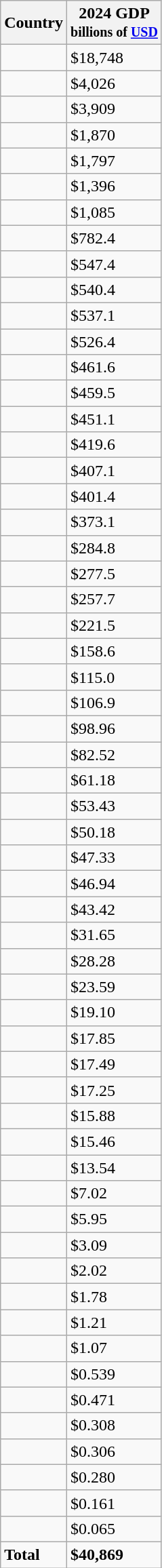<table class="sortable wikitable sticky-header static-row-numbers col1left" >
<tr>
<th>Country</th>
<th>2024 GDP<br><small>billions of <a href='#'>USD</a></small></th>
</tr>
<tr>
<td></td>
<td>$18,748</td>
</tr>
<tr>
<td></td>
<td>$4,026</td>
</tr>
<tr>
<td></td>
<td>$3,909</td>
</tr>
<tr>
<td></td>
<td>$1,870</td>
</tr>
<tr>
<td></td>
<td>$1,797</td>
</tr>
<tr>
<td></td>
<td>$1,396</td>
</tr>
<tr>
<td></td>
<td>$1,085</td>
</tr>
<tr>
<td></td>
<td>$782.4</td>
</tr>
<tr>
<td></td>
<td>$547.4</td>
</tr>
<tr>
<td></td>
<td>$540.4</td>
</tr>
<tr>
<td></td>
<td>$537.1</td>
</tr>
<tr>
<td></td>
<td>$526.4</td>
</tr>
<tr>
<td></td>
<td>$461.6</td>
</tr>
<tr>
<td></td>
<td>$459.5</td>
</tr>
<tr>
<td></td>
<td>$451.1</td>
</tr>
<tr>
<td></td>
<td>$419.6</td>
</tr>
<tr>
<td></td>
<td>$407.1</td>
</tr>
<tr>
<td></td>
<td>$401.4</td>
</tr>
<tr>
<td></td>
<td>$373.1</td>
</tr>
<tr>
<td></td>
<td>$284.8</td>
</tr>
<tr>
<td></td>
<td>$277.5</td>
</tr>
<tr>
<td></td>
<td>$257.7</td>
</tr>
<tr>
<td></td>
<td>$221.5</td>
</tr>
<tr>
<td></td>
<td>$158.6</td>
</tr>
<tr>
<td></td>
<td>$115.0</td>
</tr>
<tr>
<td></td>
<td>$106.9</td>
</tr>
<tr>
<td></td>
<td>$98.96</td>
</tr>
<tr>
<td></td>
<td>$82.52</td>
</tr>
<tr>
<td></td>
<td>$61.18</td>
</tr>
<tr>
<td></td>
<td>$53.43</td>
</tr>
<tr>
<td></td>
<td>$50.18</td>
</tr>
<tr>
<td></td>
<td>$47.33</td>
</tr>
<tr>
<td></td>
<td>$46.94</td>
</tr>
<tr>
<td></td>
<td>$43.42</td>
</tr>
<tr>
<td></td>
<td>$31.65</td>
</tr>
<tr>
<td></td>
<td>$28.28</td>
</tr>
<tr>
<td></td>
<td>$23.59</td>
</tr>
<tr>
<td></td>
<td>$19.10</td>
</tr>
<tr>
<td></td>
<td>$17.85</td>
</tr>
<tr>
<td></td>
<td>$17.49</td>
</tr>
<tr>
<td></td>
<td>$17.25</td>
</tr>
<tr>
<td></td>
<td>$15.88</td>
</tr>
<tr>
<td></td>
<td>$15.46</td>
</tr>
<tr>
<td></td>
<td>$13.54</td>
</tr>
<tr>
<td></td>
<td>$7.02</td>
</tr>
<tr>
<td></td>
<td>$5.95</td>
</tr>
<tr>
<td></td>
<td>$3.09</td>
</tr>
<tr>
<td></td>
<td>$2.02</td>
</tr>
<tr>
<td></td>
<td>$1.78</td>
</tr>
<tr>
<td></td>
<td>$1.21</td>
</tr>
<tr>
<td></td>
<td>$1.07</td>
</tr>
<tr>
<td></td>
<td>$0.539</td>
</tr>
<tr>
<td></td>
<td>$0.471</td>
</tr>
<tr>
<td></td>
<td>$0.308</td>
</tr>
<tr>
<td></td>
<td>$0.306</td>
</tr>
<tr>
<td></td>
<td>$0.280</td>
</tr>
<tr>
<td></td>
<td>$0.161</td>
</tr>
<tr>
<td></td>
<td>$0.065</td>
</tr>
<tr class="static-row-numbers-norank">
<td><strong> Total </strong></td>
<td><strong>$40,869</strong></td>
</tr>
</table>
